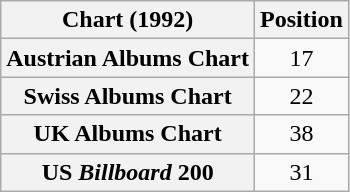<table class="wikitable sortable plainrowheaders" style="text-align:center;">
<tr>
<th scope="col">Chart (1992)</th>
<th scope="col">Position</th>
</tr>
<tr>
<th scope="row">Austrian Albums Chart</th>
<td>17</td>
</tr>
<tr>
<th scope="row">Swiss Albums Chart</th>
<td>22</td>
</tr>
<tr>
<th scope="row">UK Albums Chart</th>
<td>38</td>
</tr>
<tr>
<th scope="row">US <em>Billboard</em> 200</th>
<td>31</td>
</tr>
</table>
